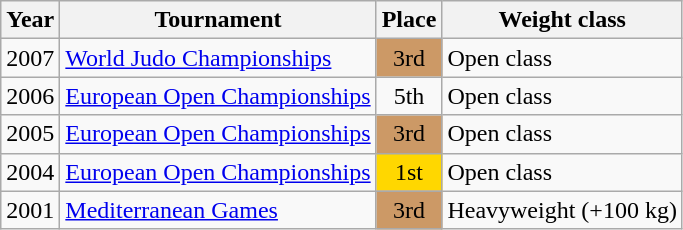<table class=wikitable>
<tr>
<th>Year</th>
<th>Tournament</th>
<th>Place</th>
<th>Weight class</th>
</tr>
<tr>
<td>2007</td>
<td><a href='#'>World Judo Championships</a></td>
<td bgcolor="cc9966" align="center">3rd</td>
<td>Open class</td>
</tr>
<tr>
<td>2006</td>
<td><a href='#'>European Open Championships</a></td>
<td align="center">5th</td>
<td>Open class</td>
</tr>
<tr>
<td>2005</td>
<td><a href='#'>European Open Championships</a></td>
<td bgcolor="cc9966" align="center">3rd</td>
<td>Open class</td>
</tr>
<tr>
<td>2004</td>
<td><a href='#'>European Open Championships</a></td>
<td bgcolor="gold" align="center">1st</td>
<td>Open class</td>
</tr>
<tr>
<td>2001</td>
<td><a href='#'>Mediterranean Games</a></td>
<td bgcolor="cc9966" align="center">3rd</td>
<td>Heavyweight (+100 kg)</td>
</tr>
</table>
